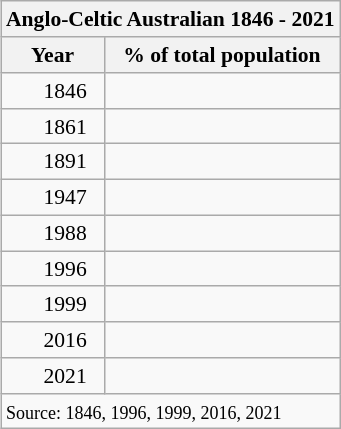<table class="wikitable" style="float:right; font-size:90%;">
<tr>
<th colspan="5">Anglo-Celtic Australian 1846 - 2021</th>
</tr>
<tr>
<th>Year</th>
<th colspan="4">% of total population</th>
</tr>
<tr>
<td style="text-align:left; text-indent:25px;">1846</td>
<td align=right></td>
</tr>
<tr>
<td style="text-align:left; text-indent:25px;">1861</td>
<td align=right></td>
</tr>
<tr>
<td style="text-align:left; text-indent:25px;">1891</td>
<td align=right></td>
</tr>
<tr>
<td style="text-align:left; text-indent:25px;">1947</td>
<td align=right></td>
</tr>
<tr>
<td style="text-align:left; text-indent:25px;">1988</td>
<td align=right></td>
</tr>
<tr>
<td style="text-align:left; text-indent:25px;">1996</td>
<td align=right></td>
</tr>
<tr>
<td style="text-align:left; text-indent:25px;">1999</td>
<td align=right></td>
</tr>
<tr>
<td style="text-align:left; text-indent:25px;">2016</td>
<td align=right></td>
</tr>
<tr>
<td style="text-align:left; text-indent:25px;">2021</td>
<td align=right></td>
</tr>
<tr>
<td colspan="5"><small>Source: 1846, 1996, 1999, 2016, 2021</small></td>
</tr>
</table>
